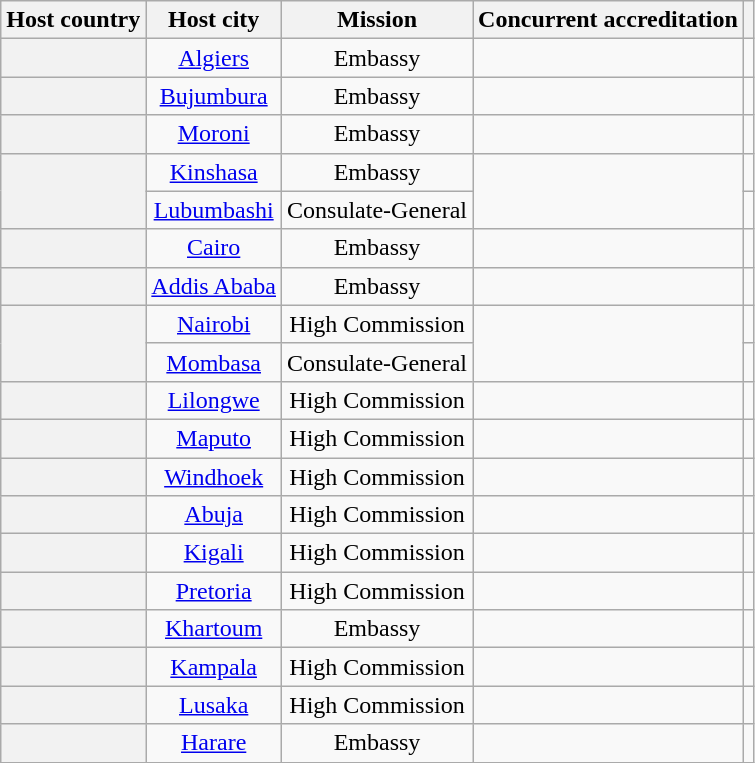<table class="wikitable plainrowheaders" style="text-align:center;">
<tr>
<th scope="col">Host country</th>
<th scope="col">Host city</th>
<th scope="col">Mission</th>
<th scope="col">Concurrent accreditation</th>
<th scope="col"></th>
</tr>
<tr>
<th scope="row"></th>
<td><a href='#'>Algiers</a></td>
<td>Embassy</td>
<td></td>
<td></td>
</tr>
<tr>
<th scope="row"></th>
<td><a href='#'>Bujumbura</a></td>
<td>Embassy</td>
<td></td>
<td></td>
</tr>
<tr>
<th scope="row"></th>
<td><a href='#'>Moroni</a></td>
<td>Embassy</td>
<td></td>
<td></td>
</tr>
<tr>
<th scope="row" rowspan="2"></th>
<td><a href='#'>Kinshasa</a></td>
<td>Embassy</td>
<td rowspan="2"></td>
<td></td>
</tr>
<tr>
<td><a href='#'>Lubumbashi</a></td>
<td>Consulate-General</td>
<td></td>
</tr>
<tr>
<th scope="row"></th>
<td><a href='#'>Cairo</a></td>
<td>Embassy</td>
<td></td>
<td></td>
</tr>
<tr>
<th scope="row"></th>
<td><a href='#'>Addis Ababa</a></td>
<td>Embassy</td>
<td></td>
<td></td>
</tr>
<tr>
<th scope="row" rowspan="2"></th>
<td><a href='#'>Nairobi</a></td>
<td>High Commission</td>
<td rowspan="2"></td>
<td></td>
</tr>
<tr>
<td><a href='#'>Mombasa</a></td>
<td>Consulate-General</td>
<td></td>
</tr>
<tr>
<th scope="row"></th>
<td><a href='#'>Lilongwe</a></td>
<td>High Commission</td>
<td></td>
<td></td>
</tr>
<tr>
<th scope="row"></th>
<td><a href='#'>Maputo</a></td>
<td>High Commission</td>
<td></td>
<td></td>
</tr>
<tr>
<th scope="row"></th>
<td><a href='#'>Windhoek</a></td>
<td>High Commission</td>
<td></td>
<td></td>
</tr>
<tr>
<th scope="row"></th>
<td><a href='#'>Abuja</a></td>
<td>High Commission</td>
<td></td>
<td></td>
</tr>
<tr>
<th scope="row"></th>
<td><a href='#'>Kigali</a></td>
<td>High Commission</td>
<td></td>
<td></td>
</tr>
<tr>
<th scope="row"></th>
<td><a href='#'>Pretoria</a></td>
<td>High Commission</td>
<td></td>
<td></td>
</tr>
<tr>
<th scope="row"></th>
<td><a href='#'>Khartoum</a></td>
<td>Embassy</td>
<td></td>
<td></td>
</tr>
<tr>
<th scope="row"></th>
<td><a href='#'>Kampala</a></td>
<td>High Commission</td>
<td></td>
<td></td>
</tr>
<tr>
<th scope="row"></th>
<td><a href='#'>Lusaka</a></td>
<td>High Commission</td>
<td></td>
<td></td>
</tr>
<tr>
<th scope="row"></th>
<td><a href='#'>Harare</a></td>
<td>Embassy</td>
<td></td>
<td></td>
</tr>
</table>
